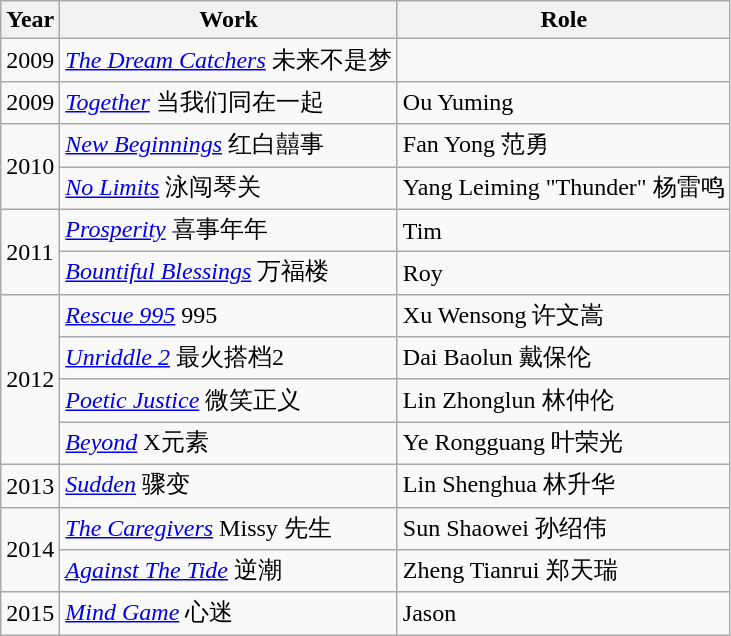<table class="wikitable">
<tr>
<th>Year</th>
<th>Work</th>
<th>Role</th>
</tr>
<tr>
<td>2009</td>
<td><em><a href='#'>The Dream Catchers</a></em> 未来不是梦</td>
<td></td>
</tr>
<tr>
<td>2009</td>
<td><em><a href='#'>Together</a></em> 当我们同在一起</td>
<td>Ou Yuming</td>
</tr>
<tr>
<td rowspan="2">2010</td>
<td><em><a href='#'>New Beginnings</a></em> 红白囍事</td>
<td>Fan Yong 范勇</td>
</tr>
<tr>
<td><em><a href='#'>No Limits</a></em> 泳闯琴关</td>
<td>Yang Leiming "Thunder" 杨雷鸣</td>
</tr>
<tr>
<td rowspan="2">2011</td>
<td><em><a href='#'>Prosperity</a></em> 喜事年年</td>
<td>Tim</td>
</tr>
<tr>
<td><em><a href='#'>Bountiful Blessings</a></em> 万福楼</td>
<td>Roy</td>
</tr>
<tr>
<td rowspan="4">2012</td>
<td><em><a href='#'>Rescue 995</a></em> 995</td>
<td>Xu Wensong 许文嵩</td>
</tr>
<tr>
<td><em><a href='#'>Unriddle 2</a></em> 最火搭档2</td>
<td>Dai Baolun 戴保伦</td>
</tr>
<tr>
<td><em><a href='#'>Poetic Justice</a></em> 微笑正义</td>
<td>Lin Zhonglun 林仲伦</td>
</tr>
<tr>
<td><em><a href='#'>Beyond</a></em> X元素</td>
<td>Ye Rongguang 叶荣光</td>
</tr>
<tr>
<td>2013</td>
<td><em><a href='#'>Sudden</a></em> 骤变</td>
<td>Lin Shenghua 林升华</td>
</tr>
<tr>
<td rowspan="2">2014</td>
<td><em><a href='#'>The Caregivers</a></em> Missy 先生</td>
<td>Sun Shaowei 孙绍伟</td>
</tr>
<tr>
<td><em><a href='#'>Against The Tide</a></em> 逆潮</td>
<td>Zheng Tianrui 郑天瑞</td>
</tr>
<tr>
<td>2015</td>
<td><em><a href='#'>Mind Game</a></em> 心迷</td>
<td>Jason</td>
</tr>
</table>
